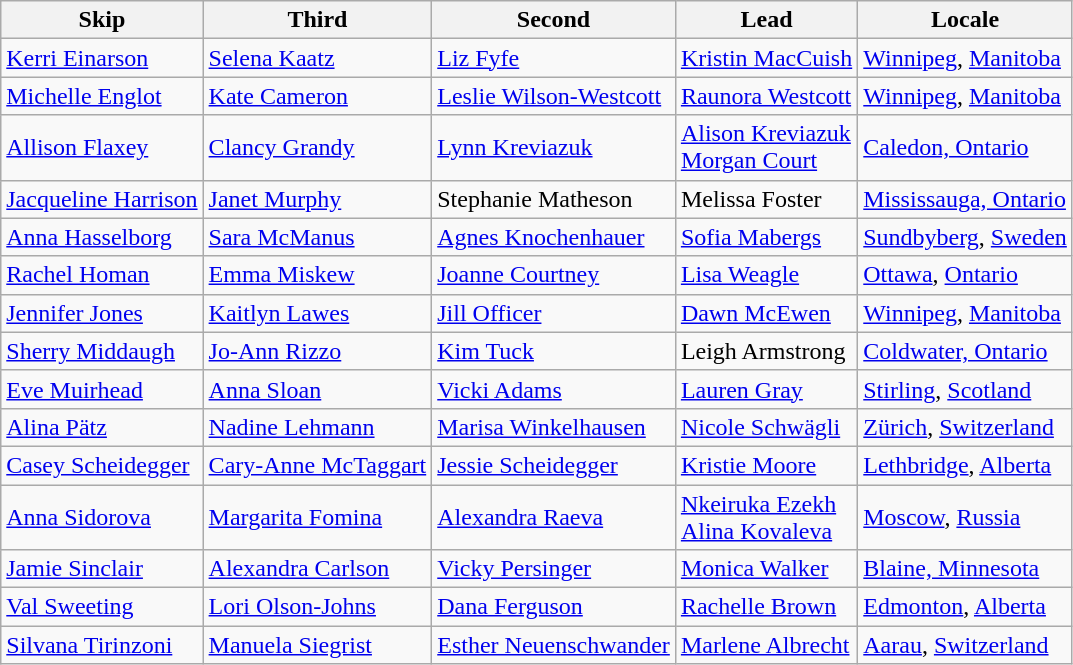<table class=wikitable>
<tr>
<th>Skip</th>
<th>Third</th>
<th>Second</th>
<th>Lead</th>
<th>Locale</th>
</tr>
<tr>
<td><a href='#'>Kerri Einarson</a></td>
<td><a href='#'>Selena Kaatz</a></td>
<td><a href='#'>Liz Fyfe</a></td>
<td><a href='#'>Kristin MacCuish</a></td>
<td> <a href='#'>Winnipeg</a>, <a href='#'>Manitoba</a></td>
</tr>
<tr>
<td><a href='#'>Michelle Englot</a></td>
<td><a href='#'>Kate Cameron</a></td>
<td><a href='#'>Leslie Wilson-Westcott</a></td>
<td><a href='#'>Raunora Westcott</a></td>
<td> <a href='#'>Winnipeg</a>, <a href='#'>Manitoba</a></td>
</tr>
<tr>
<td><a href='#'>Allison Flaxey</a></td>
<td><a href='#'>Clancy Grandy</a></td>
<td><a href='#'>Lynn Kreviazuk</a></td>
<td><a href='#'>Alison Kreviazuk</a><br> <a href='#'>Morgan Court</a></td>
<td> <a href='#'>Caledon, Ontario</a></td>
</tr>
<tr>
<td><a href='#'>Jacqueline Harrison</a></td>
<td><a href='#'>Janet Murphy</a></td>
<td>Stephanie Matheson</td>
<td>Melissa Foster</td>
<td> <a href='#'>Mississauga, Ontario</a></td>
</tr>
<tr>
<td><a href='#'>Anna Hasselborg</a></td>
<td><a href='#'>Sara McManus</a></td>
<td><a href='#'>Agnes Knochenhauer</a></td>
<td><a href='#'>Sofia Mabergs</a></td>
<td> <a href='#'>Sundbyberg</a>, <a href='#'>Sweden</a></td>
</tr>
<tr>
<td><a href='#'>Rachel Homan</a></td>
<td><a href='#'>Emma Miskew</a></td>
<td><a href='#'>Joanne Courtney</a></td>
<td><a href='#'>Lisa Weagle</a></td>
<td> <a href='#'>Ottawa</a>, <a href='#'>Ontario</a></td>
</tr>
<tr>
<td><a href='#'>Jennifer Jones</a></td>
<td><a href='#'>Kaitlyn Lawes</a></td>
<td><a href='#'>Jill Officer</a></td>
<td><a href='#'>Dawn McEwen</a></td>
<td> <a href='#'>Winnipeg</a>, <a href='#'>Manitoba</a></td>
</tr>
<tr>
<td><a href='#'>Sherry Middaugh</a></td>
<td><a href='#'>Jo-Ann Rizzo</a></td>
<td><a href='#'>Kim Tuck</a></td>
<td>Leigh Armstrong</td>
<td> <a href='#'>Coldwater, Ontario</a></td>
</tr>
<tr>
<td><a href='#'>Eve Muirhead</a></td>
<td><a href='#'>Anna Sloan</a></td>
<td><a href='#'>Vicki Adams</a></td>
<td><a href='#'>Lauren Gray</a></td>
<td> <a href='#'>Stirling</a>, <a href='#'>Scotland</a></td>
</tr>
<tr>
<td><a href='#'>Alina Pätz</a></td>
<td><a href='#'>Nadine Lehmann</a></td>
<td><a href='#'>Marisa Winkelhausen</a></td>
<td><a href='#'>Nicole Schwägli</a></td>
<td> <a href='#'>Zürich</a>, <a href='#'>Switzerland</a></td>
</tr>
<tr>
<td><a href='#'>Casey Scheidegger</a></td>
<td><a href='#'>Cary-Anne McTaggart</a></td>
<td><a href='#'>Jessie Scheidegger</a></td>
<td><a href='#'>Kristie Moore</a></td>
<td> <a href='#'>Lethbridge</a>, <a href='#'>Alberta</a></td>
</tr>
<tr>
<td><a href='#'>Anna Sidorova</a></td>
<td><a href='#'>Margarita Fomina</a></td>
<td><a href='#'>Alexandra Raeva</a></td>
<td><a href='#'>Nkeiruka Ezekh</a> <br> <a href='#'>Alina Kovaleva</a></td>
<td> <a href='#'>Moscow</a>, <a href='#'>Russia</a></td>
</tr>
<tr>
<td><a href='#'>Jamie Sinclair</a></td>
<td><a href='#'>Alexandra Carlson</a></td>
<td><a href='#'>Vicky Persinger</a></td>
<td><a href='#'>Monica Walker</a></td>
<td> <a href='#'>Blaine, Minnesota</a></td>
</tr>
<tr>
<td><a href='#'>Val Sweeting</a></td>
<td><a href='#'>Lori Olson-Johns</a></td>
<td><a href='#'>Dana Ferguson</a></td>
<td><a href='#'>Rachelle Brown</a></td>
<td> <a href='#'>Edmonton</a>, <a href='#'>Alberta</a></td>
</tr>
<tr>
<td><a href='#'>Silvana Tirinzoni</a></td>
<td><a href='#'>Manuela Siegrist</a></td>
<td><a href='#'>Esther Neuenschwander</a></td>
<td><a href='#'>Marlene Albrecht</a></td>
<td> <a href='#'>Aarau</a>, <a href='#'>Switzerland</a></td>
</tr>
</table>
